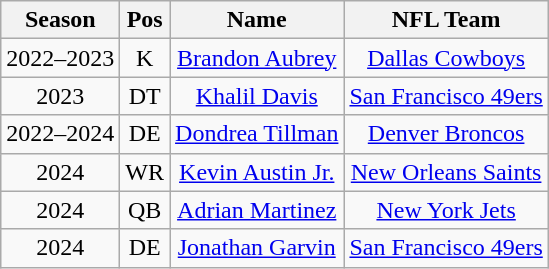<table class="wikitable" style="text-align:center">
<tr>
<th>Season</th>
<th>Pos</th>
<th>Name</th>
<th>NFL Team</th>
</tr>
<tr>
<td>2022–2023</td>
<td>K</td>
<td><a href='#'>Brandon Aubrey</a></td>
<td><a href='#'>Dallas Cowboys</a></td>
</tr>
<tr>
<td>2023</td>
<td>DT</td>
<td><a href='#'>Khalil Davis</a></td>
<td><a href='#'>San Francisco 49ers</a></td>
</tr>
<tr>
<td>2022–2024</td>
<td>DE</td>
<td><a href='#'>Dondrea Tillman</a></td>
<td><a href='#'>Denver Broncos</a></td>
</tr>
<tr>
<td>2024</td>
<td>WR</td>
<td><a href='#'>Kevin Austin Jr.</a></td>
<td><a href='#'>New Orleans Saints</a></td>
</tr>
<tr>
<td>2024</td>
<td>QB</td>
<td><a href='#'>Adrian Martinez</a></td>
<td><a href='#'>New York Jets</a></td>
</tr>
<tr>
<td>2024</td>
<td>DE</td>
<td><a href='#'>Jonathan Garvin</a></td>
<td><a href='#'>San Francisco 49ers</a></td>
</tr>
</table>
